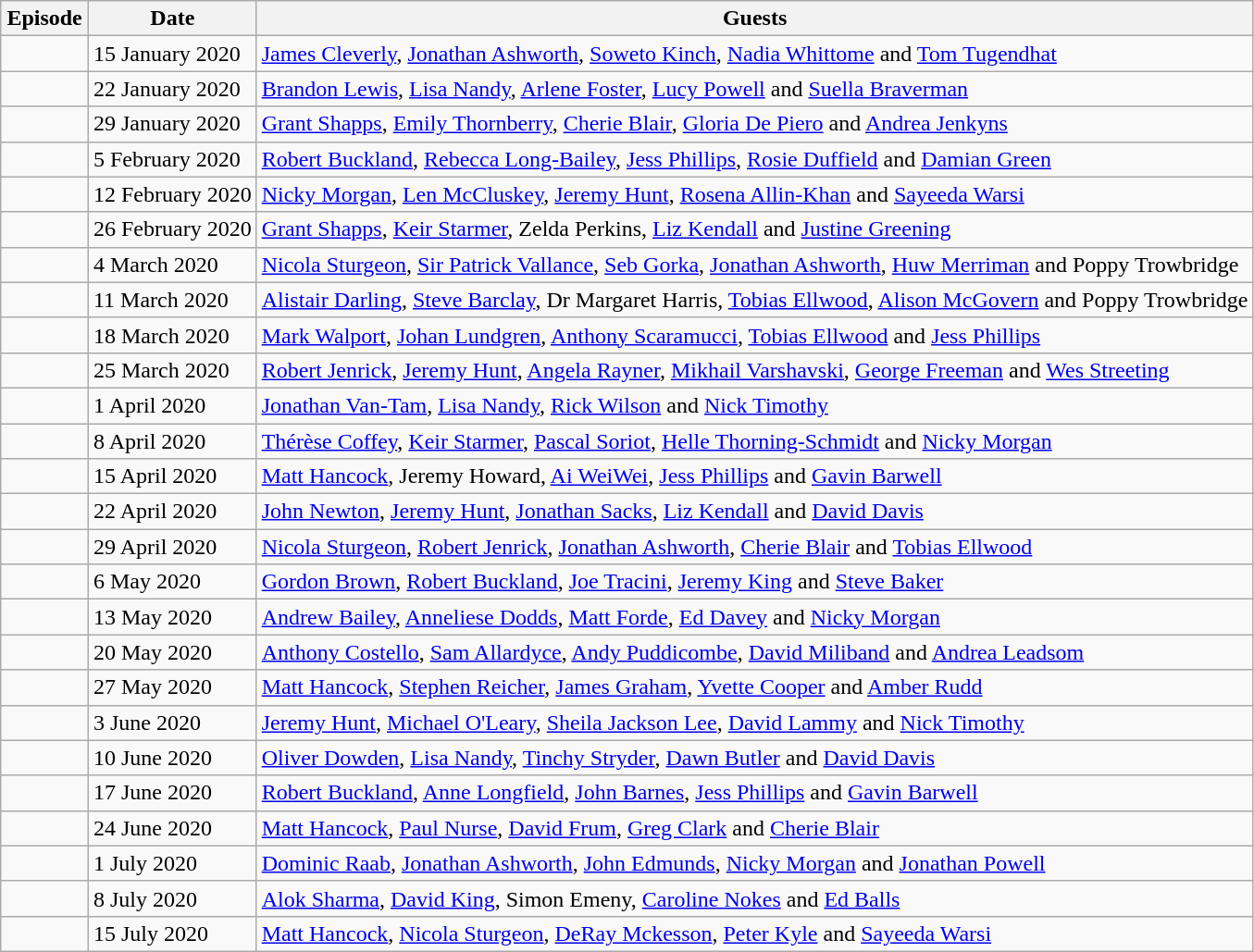<table class="wikitable">
<tr>
<th style="width:7%;">Episode</th>
<th>Date</th>
<th>Guests</th>
</tr>
<tr>
<td></td>
<td>15 January 2020</td>
<td><a href='#'>James Cleverly</a>, <a href='#'>Jonathan Ashworth</a>, <a href='#'>Soweto Kinch</a>, <a href='#'>Nadia Whittome</a> and <a href='#'>Tom Tugendhat</a></td>
</tr>
<tr>
<td></td>
<td>22 January 2020</td>
<td><a href='#'>Brandon Lewis</a>, <a href='#'>Lisa Nandy</a>, <a href='#'>Arlene Foster</a>, <a href='#'>Lucy Powell</a> and <a href='#'>Suella Braverman</a></td>
</tr>
<tr>
<td></td>
<td>29 January 2020</td>
<td><a href='#'>Grant Shapps</a>, <a href='#'>Emily Thornberry</a>, <a href='#'>Cherie Blair</a>, <a href='#'>Gloria De Piero</a> and <a href='#'>Andrea Jenkyns</a></td>
</tr>
<tr>
<td></td>
<td>5 February 2020</td>
<td><a href='#'>Robert Buckland</a>, <a href='#'>Rebecca Long-Bailey</a>, <a href='#'>Jess Phillips</a>, <a href='#'>Rosie Duffield</a> and <a href='#'>Damian Green</a></td>
</tr>
<tr>
<td></td>
<td>12 February 2020</td>
<td><a href='#'>Nicky Morgan</a>, <a href='#'>Len McCluskey</a>, <a href='#'>Jeremy Hunt</a>, <a href='#'>Rosena Allin-Khan</a> and <a href='#'>Sayeeda Warsi</a></td>
</tr>
<tr>
<td></td>
<td>26 February 2020</td>
<td><a href='#'>Grant Shapps</a>, <a href='#'>Keir Starmer</a>, Zelda Perkins, <a href='#'>Liz Kendall</a> and <a href='#'>Justine Greening</a></td>
</tr>
<tr>
<td></td>
<td>4 March 2020</td>
<td><a href='#'>Nicola Sturgeon</a>, <a href='#'>Sir Patrick Vallance</a>, <a href='#'>Seb Gorka</a>, <a href='#'>Jonathan Ashworth</a>, <a href='#'>Huw Merriman</a> and Poppy Trowbridge</td>
</tr>
<tr>
<td></td>
<td>11 March 2020</td>
<td><a href='#'>Alistair Darling</a>, <a href='#'>Steve Barclay</a>, Dr Margaret Harris, <a href='#'>Tobias Ellwood</a>, <a href='#'>Alison McGovern</a> and Poppy Trowbridge</td>
</tr>
<tr>
<td></td>
<td>18 March 2020</td>
<td><a href='#'>Mark Walport</a>, <a href='#'>Johan Lundgren</a>, <a href='#'>Anthony Scaramucci</a>, <a href='#'>Tobias Ellwood</a> and <a href='#'>Jess Phillips</a></td>
</tr>
<tr>
<td></td>
<td>25 March 2020</td>
<td><a href='#'>Robert Jenrick</a>, <a href='#'>Jeremy Hunt</a>, <a href='#'>Angela Rayner</a>, <a href='#'>Mikhail Varshavski</a>, <a href='#'>George Freeman</a> and <a href='#'>Wes Streeting</a></td>
</tr>
<tr>
<td></td>
<td>1 April 2020</td>
<td><a href='#'>Jonathan Van-Tam</a>, <a href='#'>Lisa Nandy</a>, <a href='#'>Rick Wilson</a> and <a href='#'>Nick Timothy</a></td>
</tr>
<tr>
<td></td>
<td>8 April 2020</td>
<td><a href='#'>Thérèse Coffey</a>, <a href='#'>Keir Starmer</a>, <a href='#'>Pascal Soriot</a>, <a href='#'>Helle Thorning-Schmidt</a> and <a href='#'>Nicky Morgan</a></td>
</tr>
<tr>
<td></td>
<td>15 April 2020</td>
<td><a href='#'>Matt Hancock</a>, Jeremy Howard, <a href='#'>Ai WeiWei</a>, <a href='#'>Jess Phillips</a> and <a href='#'>Gavin Barwell</a></td>
</tr>
<tr>
<td></td>
<td>22 April 2020</td>
<td><a href='#'>John Newton</a>, <a href='#'>Jeremy Hunt</a>, <a href='#'>Jonathan Sacks</a>, <a href='#'>Liz Kendall</a> and <a href='#'>David Davis</a></td>
</tr>
<tr>
<td></td>
<td>29 April 2020</td>
<td><a href='#'>Nicola Sturgeon</a>, <a href='#'>Robert Jenrick</a>, <a href='#'>Jonathan Ashworth</a>, <a href='#'>Cherie Blair</a> and <a href='#'>Tobias Ellwood</a></td>
</tr>
<tr>
<td></td>
<td>6 May 2020</td>
<td><a href='#'>Gordon Brown</a>, <a href='#'>Robert Buckland</a>, <a href='#'>Joe Tracini</a>, <a href='#'>Jeremy King</a> and <a href='#'>Steve Baker</a></td>
</tr>
<tr>
<td></td>
<td>13 May 2020</td>
<td><a href='#'>Andrew Bailey</a>, <a href='#'>Anneliese Dodds</a>, <a href='#'>Matt Forde</a>, <a href='#'>Ed Davey</a> and <a href='#'>Nicky Morgan</a></td>
</tr>
<tr>
<td></td>
<td>20 May 2020</td>
<td><a href='#'>Anthony Costello</a>, <a href='#'>Sam Allardyce</a>, <a href='#'>Andy Puddicombe</a>, <a href='#'>David Miliband</a> and <a href='#'>Andrea Leadsom</a></td>
</tr>
<tr>
<td></td>
<td>27 May 2020</td>
<td><a href='#'>Matt Hancock</a>, <a href='#'>Stephen Reicher</a>, <a href='#'>James Graham</a>, <a href='#'>Yvette Cooper</a> and <a href='#'>Amber Rudd</a></td>
</tr>
<tr>
<td></td>
<td>3 June 2020</td>
<td><a href='#'>Jeremy Hunt</a>, <a href='#'>Michael O'Leary</a>, <a href='#'>Sheila Jackson Lee</a>, <a href='#'>David Lammy</a> and <a href='#'>Nick Timothy</a></td>
</tr>
<tr>
<td></td>
<td>10 June 2020</td>
<td><a href='#'>Oliver Dowden</a>, <a href='#'>Lisa Nandy</a>, <a href='#'>Tinchy Stryder</a>, <a href='#'>Dawn Butler</a> and <a href='#'>David Davis</a></td>
</tr>
<tr>
<td></td>
<td>17 June 2020</td>
<td><a href='#'>Robert Buckland</a>, <a href='#'>Anne Longfield</a>, <a href='#'>John Barnes</a>, <a href='#'>Jess Phillips</a> and <a href='#'>Gavin Barwell</a></td>
</tr>
<tr>
<td></td>
<td>24 June 2020</td>
<td><a href='#'>Matt Hancock</a>, <a href='#'>Paul Nurse</a>, <a href='#'>David Frum</a>, <a href='#'>Greg Clark</a> and <a href='#'>Cherie Blair</a></td>
</tr>
<tr>
<td></td>
<td>1 July 2020</td>
<td><a href='#'>Dominic Raab</a>, <a href='#'>Jonathan Ashworth</a>, <a href='#'>John Edmunds</a>, <a href='#'>Nicky Morgan</a> and <a href='#'>Jonathan Powell</a></td>
</tr>
<tr>
<td></td>
<td>8 July 2020</td>
<td><a href='#'>Alok Sharma</a>, <a href='#'>David King</a>, Simon Emeny, <a href='#'>Caroline Nokes</a> and <a href='#'>Ed Balls</a></td>
</tr>
<tr>
<td></td>
<td>15 July 2020</td>
<td><a href='#'>Matt Hancock</a>, <a href='#'>Nicola Sturgeon</a>, <a href='#'>DeRay Mckesson</a>, <a href='#'>Peter Kyle</a> and <a href='#'>Sayeeda Warsi</a></td>
</tr>
</table>
